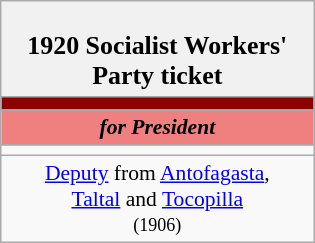<table class="wikitable" style="font-size:90%; text-align:center;">
<tr>
<td style="background:#f1f1f1;" colspan="30"><br><big><strong>1920 Socialist Workers' Party ticket</strong></big></td>
</tr>
<tr>
<th style="width:3em; font-size:135%; background:#8B0000; width:200px;"><a href='#'></a></th>
</tr>
<tr style="color:#000; font-size:100%; background:#F08080;">
<td style="width:3em; width:200px;"><strong><em>for President</em></strong></td>
</tr>
<tr>
<td></td>
</tr>
<tr>
<td><a href='#'>Deputy</a> from <a href='#'>Antofagasta</a>,<br><a href='#'>Taltal</a> and <a href='#'>Tocopilla</a><br><small>(1906)</small></td>
</tr>
</table>
